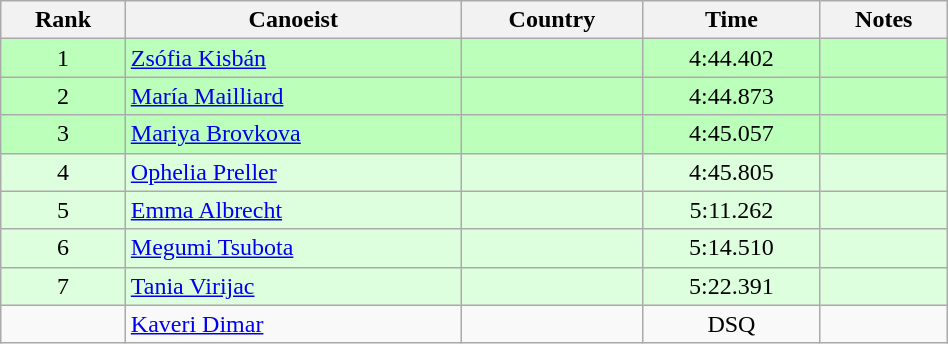<table class="wikitable" style="text-align:center;width: 50%">
<tr>
<th>Rank</th>
<th>Canoeist</th>
<th>Country</th>
<th>Time</th>
<th>Notes</th>
</tr>
<tr bgcolor=bbffbb>
<td>1</td>
<td align="left"><a href='#'>Zsófia Kisbán</a></td>
<td align="left"></td>
<td>4:44.402</td>
<td></td>
</tr>
<tr bgcolor=bbffbb>
<td>2</td>
<td align="left"><a href='#'>María Mailliard</a></td>
<td align="left"></td>
<td>4:44.873</td>
<td></td>
</tr>
<tr bgcolor=bbffbb>
<td>3</td>
<td align="left"><a href='#'>Mariya Brovkova</a></td>
<td align="left"></td>
<td>4:45.057</td>
<td></td>
</tr>
<tr bgcolor=ddffdd>
<td>4</td>
<td align="left"><a href='#'>Ophelia Preller</a></td>
<td align="left"></td>
<td>4:45.805</td>
<td></td>
</tr>
<tr bgcolor=ddffdd>
<td>5</td>
<td align="left"><a href='#'>Emma Albrecht</a></td>
<td align="left"></td>
<td>5:11.262</td>
<td></td>
</tr>
<tr bgcolor=ddffdd>
<td>6</td>
<td align="left"><a href='#'>Megumi Tsubota</a></td>
<td align="left"></td>
<td>5:14.510</td>
<td></td>
</tr>
<tr bgcolor=ddffdd>
<td>7</td>
<td align="left"><a href='#'>Tania Virijac</a></td>
<td align="left"></td>
<td>5:22.391</td>
<td></td>
</tr>
<tr>
<td></td>
<td align="left"><a href='#'>Kaveri Dimar</a></td>
<td align="left"></td>
<td>DSQ</td>
<td></td>
</tr>
</table>
